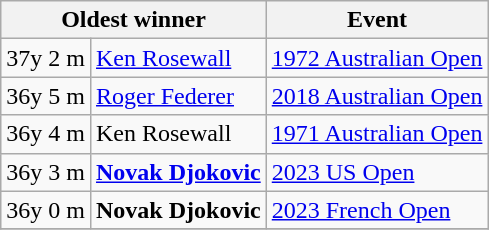<table class="wikitable" style="display:inline-table;">
<tr>
<th colspan=2>Oldest winner</th>
<th>Event</th>
</tr>
<tr>
<td>37y 2 m</td>
<td> <a href='#'>Ken Rosewall</a></td>
<td><a href='#'>1972 Australian Open</a></td>
</tr>
<tr>
<td>36y 5 m</td>
<td> <a href='#'>Roger Federer</a></td>
<td><a href='#'>2018 Australian Open</a></td>
</tr>
<tr>
<td>36y 4 m</td>
<td> Ken Rosewall</td>
<td><a href='#'>1971 Australian Open</a></td>
</tr>
<tr>
<td>36y 3 m</td>
<td> <strong><a href='#'>Novak Djokovic</a></strong></td>
<td><a href='#'>2023 US Open</a></td>
</tr>
<tr>
<td>36y 0 m</td>
<td> <strong>Novak Djokovic</strong></td>
<td><a href='#'>2023 French Open</a></td>
</tr>
<tr>
</tr>
</table>
